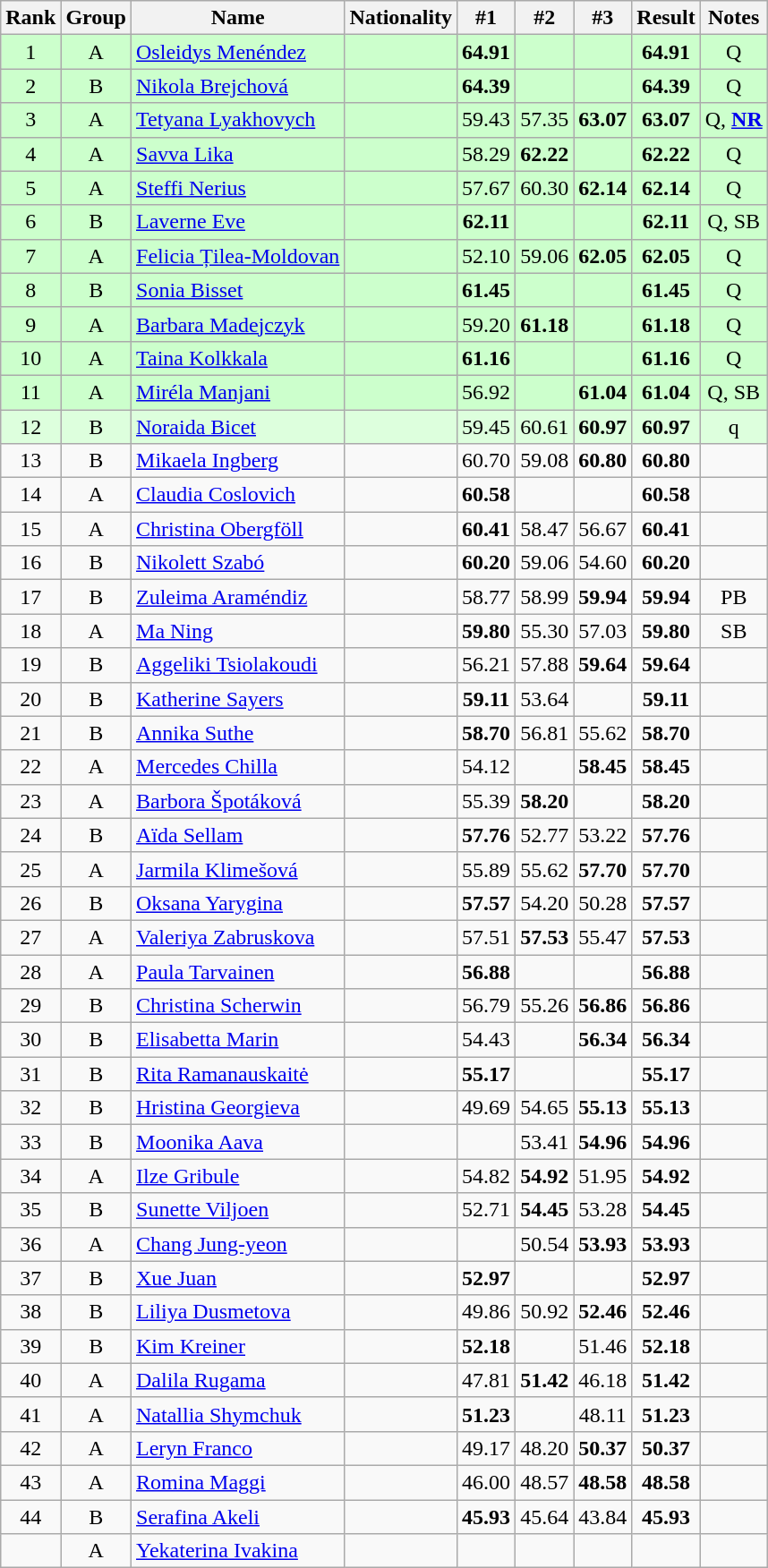<table class="wikitable sortable" style="text-align:center">
<tr>
<th>Rank</th>
<th>Group</th>
<th>Name</th>
<th>Nationality</th>
<th>#1</th>
<th>#2</th>
<th>#3</th>
<th>Result</th>
<th>Notes</th>
</tr>
<tr bgcolor=ccffcc>
<td>1</td>
<td>A</td>
<td align=left><a href='#'>Osleidys Menéndez</a></td>
<td align=left></td>
<td><strong>64.91 </strong></td>
<td></td>
<td></td>
<td><strong>64.91 </strong></td>
<td>Q</td>
</tr>
<tr bgcolor=ccffcc>
<td>2</td>
<td>B</td>
<td align=left><a href='#'>Nikola Brejchová</a></td>
<td align=left></td>
<td><strong>64.39</strong></td>
<td></td>
<td></td>
<td><strong>64.39 </strong></td>
<td>Q</td>
</tr>
<tr bgcolor=ccffcc>
<td>3</td>
<td>A</td>
<td align=left><a href='#'>Tetyana Lyakhovych</a></td>
<td align=left></td>
<td>59.43</td>
<td>57.35</td>
<td><strong>63.07 </strong></td>
<td><strong>63.07 </strong></td>
<td>Q, <strong><a href='#'>NR</a></strong></td>
</tr>
<tr bgcolor=ccffcc>
<td>4</td>
<td>A</td>
<td align=left><a href='#'>Savva Lika</a></td>
<td align=left></td>
<td>58.29</td>
<td><strong>62.22 </strong></td>
<td></td>
<td><strong>62.22 </strong></td>
<td>Q</td>
</tr>
<tr bgcolor=ccffcc>
<td>5</td>
<td>A</td>
<td align=left><a href='#'>Steffi Nerius</a></td>
<td align=left></td>
<td>57.67</td>
<td>60.30</td>
<td><strong>62.14 </strong></td>
<td><strong>62.14 </strong></td>
<td>Q</td>
</tr>
<tr bgcolor=ccffcc>
<td>6</td>
<td>B</td>
<td align=left><a href='#'>Laverne Eve</a></td>
<td align=left></td>
<td><strong>62.11</strong></td>
<td></td>
<td></td>
<td><strong>62.11 </strong></td>
<td>Q, SB</td>
</tr>
<tr bgcolor=ccffcc>
<td>7</td>
<td>A</td>
<td align=left><a href='#'>Felicia Țilea-Moldovan</a></td>
<td align=left></td>
<td>52.10</td>
<td>59.06</td>
<td><strong>62.05 </strong></td>
<td><strong>62.05 </strong></td>
<td>Q</td>
</tr>
<tr bgcolor=ccffcc>
<td>8</td>
<td>B</td>
<td align=left><a href='#'>Sonia Bisset</a></td>
<td align=left></td>
<td><strong>61.45</strong></td>
<td></td>
<td></td>
<td><strong>61.45 </strong></td>
<td>Q</td>
</tr>
<tr bgcolor=ccffcc>
<td>9</td>
<td>A</td>
<td align=left><a href='#'>Barbara Madejczyk</a></td>
<td align=left></td>
<td>59.20</td>
<td><strong>61.18 </strong></td>
<td></td>
<td><strong>61.18 </strong></td>
<td>Q</td>
</tr>
<tr bgcolor=ccffcc>
<td>10</td>
<td>A</td>
<td align=left><a href='#'>Taina Kolkkala</a></td>
<td align=left></td>
<td><strong>61.16 </strong></td>
<td></td>
<td></td>
<td><strong>61.16 </strong></td>
<td>Q</td>
</tr>
<tr bgcolor=ccffcc>
<td>11</td>
<td>A</td>
<td align=left><a href='#'>Miréla Manjani</a></td>
<td align=left></td>
<td>56.92</td>
<td></td>
<td><strong>61.04 </strong></td>
<td><strong>61.04 </strong></td>
<td>Q, SB</td>
</tr>
<tr bgcolor=ddffdd>
<td>12</td>
<td>B</td>
<td align=left><a href='#'>Noraida Bicet</a></td>
<td align=left></td>
<td>59.45</td>
<td>60.61</td>
<td><strong>60.97 </strong></td>
<td><strong>60.97 </strong></td>
<td>q</td>
</tr>
<tr>
<td>13</td>
<td>B</td>
<td align=left><a href='#'>Mikaela Ingberg</a></td>
<td align=left></td>
<td>60.70</td>
<td>59.08</td>
<td><strong>60.80 </strong></td>
<td><strong>60.80 </strong></td>
<td></td>
</tr>
<tr>
<td>14</td>
<td>A</td>
<td align=left><a href='#'>Claudia Coslovich</a></td>
<td align=left></td>
<td><strong>60.58 </strong></td>
<td></td>
<td></td>
<td><strong>60.58 </strong></td>
<td></td>
</tr>
<tr>
<td>15</td>
<td>A</td>
<td align=left><a href='#'>Christina Obergföll</a></td>
<td align=left></td>
<td><strong>60.41 </strong></td>
<td>58.47</td>
<td>56.67</td>
<td><strong>60.41 </strong></td>
<td></td>
</tr>
<tr>
<td>16</td>
<td>B</td>
<td align=left><a href='#'>Nikolett Szabó</a></td>
<td align=left></td>
<td><strong>60.20 </strong></td>
<td>59.06</td>
<td>54.60</td>
<td><strong>60.20 </strong></td>
<td></td>
</tr>
<tr>
<td>17</td>
<td>B</td>
<td align=left><a href='#'>Zuleima Araméndiz</a></td>
<td align=left></td>
<td>58.77</td>
<td>58.99</td>
<td><strong>59.94</strong></td>
<td><strong>59.94 </strong></td>
<td>PB</td>
</tr>
<tr>
<td>18</td>
<td>A</td>
<td align=left><a href='#'>Ma Ning</a></td>
<td align=left></td>
<td><strong>59.80 </strong></td>
<td>55.30</td>
<td>57.03</td>
<td><strong>59.80 </strong></td>
<td>SB</td>
</tr>
<tr>
<td>19</td>
<td>B</td>
<td align=left><a href='#'>Aggeliki Tsiolakoudi</a></td>
<td align=left></td>
<td>56.21</td>
<td>57.88</td>
<td><strong>59.64 </strong></td>
<td><strong>59.64 </strong></td>
<td></td>
</tr>
<tr>
<td>20</td>
<td>B</td>
<td align=left><a href='#'>Katherine Sayers</a></td>
<td align=left></td>
<td><strong>59.11 </strong></td>
<td>53.64</td>
<td></td>
<td><strong>59.11 </strong></td>
<td></td>
</tr>
<tr>
<td>21</td>
<td>B</td>
<td align=left><a href='#'>Annika Suthe</a></td>
<td align=left></td>
<td><strong>58.70 </strong></td>
<td>56.81</td>
<td>55.62</td>
<td><strong>58.70 </strong></td>
<td></td>
</tr>
<tr>
<td>22</td>
<td>A</td>
<td align=left><a href='#'>Mercedes Chilla</a></td>
<td align=left></td>
<td>54.12</td>
<td></td>
<td><strong>58.45 </strong></td>
<td><strong>58.45 </strong></td>
<td></td>
</tr>
<tr>
<td>23</td>
<td>A</td>
<td align=left><a href='#'>Barbora Špotáková</a></td>
<td align=left></td>
<td>55.39</td>
<td><strong>58.20</strong></td>
<td></td>
<td><strong>58.20 </strong></td>
<td></td>
</tr>
<tr>
<td>24</td>
<td>B</td>
<td align=left><a href='#'>Aïda Sellam</a></td>
<td align=left></td>
<td><strong>57.76 </strong></td>
<td>52.77</td>
<td>53.22</td>
<td><strong>57.76 </strong></td>
<td></td>
</tr>
<tr>
<td>25</td>
<td>A</td>
<td align=left><a href='#'>Jarmila Klimešová</a></td>
<td align=left></td>
<td>55.89</td>
<td>55.62</td>
<td><strong>57.70 </strong></td>
<td><strong>57.70 </strong></td>
<td></td>
</tr>
<tr>
<td>26</td>
<td>B</td>
<td align=left><a href='#'>Oksana Yarygina</a></td>
<td align=left></td>
<td><strong>57.57 </strong></td>
<td>54.20</td>
<td>50.28</td>
<td><strong>57.57 </strong></td>
<td></td>
</tr>
<tr>
<td>27</td>
<td>A</td>
<td align=left><a href='#'>Valeriya Zabruskova</a></td>
<td align=left></td>
<td>57.51</td>
<td><strong>57.53</strong></td>
<td>55.47</td>
<td><strong>57.53 </strong></td>
<td></td>
</tr>
<tr>
<td>28</td>
<td>A</td>
<td align=left><a href='#'>Paula Tarvainen</a></td>
<td align=left></td>
<td><strong>56.88 </strong></td>
<td></td>
<td></td>
<td><strong>56.88 </strong></td>
<td></td>
</tr>
<tr>
<td>29</td>
<td>B</td>
<td align=left><a href='#'>Christina Scherwin</a></td>
<td align=left></td>
<td>56.79</td>
<td>55.26</td>
<td><strong>56.86 </strong></td>
<td><strong>56.86 </strong></td>
<td></td>
</tr>
<tr>
<td>30</td>
<td>B</td>
<td align=left><a href='#'>Elisabetta Marin</a></td>
<td align=left></td>
<td>54.43</td>
<td></td>
<td><strong>56.34</strong></td>
<td><strong>56.34 </strong></td>
<td></td>
</tr>
<tr>
<td>31</td>
<td>B</td>
<td align=left><a href='#'>Rita Ramanauskaitė</a></td>
<td align=left></td>
<td><strong>55.17</strong></td>
<td></td>
<td></td>
<td><strong>55.17 </strong></td>
<td></td>
</tr>
<tr>
<td>32</td>
<td>B</td>
<td align=left><a href='#'>Hristina Georgieva</a></td>
<td align=left></td>
<td>49.69</td>
<td>54.65</td>
<td><strong>55.13 </strong></td>
<td><strong>55.13 </strong></td>
<td></td>
</tr>
<tr>
<td>33</td>
<td>B</td>
<td align=left><a href='#'>Moonika Aava</a></td>
<td align=left></td>
<td></td>
<td>53.41</td>
<td><strong>54.96 </strong></td>
<td><strong>54.96 </strong></td>
<td></td>
</tr>
<tr>
<td>34</td>
<td>A</td>
<td align=left><a href='#'>Ilze Gribule</a></td>
<td align=left></td>
<td>54.82</td>
<td><strong>54.92 </strong></td>
<td>51.95</td>
<td><strong>54.92 </strong></td>
<td></td>
</tr>
<tr>
<td>35</td>
<td>B</td>
<td align=left><a href='#'>Sunette Viljoen</a></td>
<td align=left></td>
<td>52.71</td>
<td><strong>54.45 </strong></td>
<td>53.28</td>
<td><strong>54.45 </strong></td>
<td></td>
</tr>
<tr>
<td>36</td>
<td>A</td>
<td align=left><a href='#'>Chang Jung-yeon</a></td>
<td align=left></td>
<td></td>
<td>50.54</td>
<td><strong>53.93 </strong></td>
<td><strong>53.93 </strong></td>
<td></td>
</tr>
<tr>
<td>37</td>
<td>B</td>
<td align=left><a href='#'>Xue Juan</a></td>
<td align=left></td>
<td><strong>52.97</strong></td>
<td></td>
<td></td>
<td><strong>52.97 </strong></td>
<td></td>
</tr>
<tr>
<td>38</td>
<td>B</td>
<td align=left><a href='#'>Liliya Dusmetova</a></td>
<td align=left></td>
<td>49.86</td>
<td>50.92</td>
<td><strong>52.46 </strong></td>
<td><strong>52.46 </strong></td>
<td></td>
</tr>
<tr>
<td>39</td>
<td>B</td>
<td align=left><a href='#'>Kim Kreiner</a></td>
<td align=left></td>
<td><strong>52.18 </strong></td>
<td></td>
<td>51.46</td>
<td><strong>52.18 </strong></td>
<td></td>
</tr>
<tr>
<td>40</td>
<td>A</td>
<td align=left><a href='#'>Dalila Rugama</a></td>
<td align=left></td>
<td>47.81</td>
<td><strong>51.42 </strong></td>
<td>46.18</td>
<td><strong>51.42 </strong></td>
<td></td>
</tr>
<tr>
<td>41</td>
<td>A</td>
<td align=left><a href='#'>Natallia Shymchuk</a></td>
<td align=left></td>
<td><strong>51.23 </strong></td>
<td></td>
<td>48.11</td>
<td><strong>51.23 </strong></td>
<td></td>
</tr>
<tr>
<td>42</td>
<td>A</td>
<td align=left><a href='#'>Leryn Franco</a></td>
<td align=left></td>
<td>49.17</td>
<td>48.20</td>
<td><strong>50.37 </strong></td>
<td><strong>50.37 </strong></td>
<td></td>
</tr>
<tr>
<td>43</td>
<td>A</td>
<td align=left><a href='#'>Romina Maggi</a></td>
<td align=left></td>
<td>46.00</td>
<td>48.57</td>
<td><strong>48.58 </strong></td>
<td><strong>48.58 </strong></td>
<td></td>
</tr>
<tr>
<td>44</td>
<td>B</td>
<td align=left><a href='#'>Serafina Akeli</a></td>
<td align=left></td>
<td><strong>45.93 </strong></td>
<td>45.64</td>
<td>43.84</td>
<td><strong>45.93 </strong></td>
<td></td>
</tr>
<tr>
<td></td>
<td>A</td>
<td align=left><a href='#'>Yekaterina Ivakina</a></td>
<td align=left></td>
<td></td>
<td></td>
<td></td>
<td><strong></strong></td>
<td></td>
</tr>
</table>
